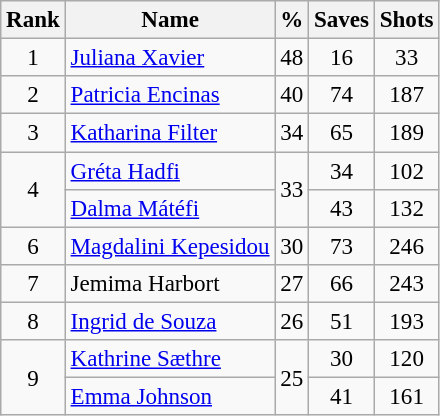<table class="wikitable sortable" style="text-align: center; font-size: 96%;">
<tr>
<th>Rank</th>
<th>Name</th>
<th>%</th>
<th>Saves</th>
<th>Shots</th>
</tr>
<tr>
<td>1</td>
<td style="text-align: left;"> <a href='#'>Juliana Xavier</a></td>
<td>48</td>
<td>16</td>
<td>33</td>
</tr>
<tr>
<td>2</td>
<td style="text-align: left;"> <a href='#'>Patricia Encinas</a></td>
<td>40</td>
<td>74</td>
<td>187</td>
</tr>
<tr>
<td>3</td>
<td style="text-align: left;"> <a href='#'>Katharina Filter</a></td>
<td>34</td>
<td>65</td>
<td>189</td>
</tr>
<tr>
<td rowspan="2">4</td>
<td style="text-align: left;"> <a href='#'>Gréta Hadfi</a></td>
<td rowspan="2">33</td>
<td>34</td>
<td>102</td>
</tr>
<tr>
<td style="text-align: left;"> <a href='#'>Dalma Mátéfi</a></td>
<td>43</td>
<td>132</td>
</tr>
<tr>
<td>6</td>
<td style="text-align: left;"> <a href='#'>Magdalini Kepesidou</a></td>
<td>30</td>
<td>73</td>
<td>246</td>
</tr>
<tr>
<td>7</td>
<td style="text-align: left;"> Jemima Harbort</td>
<td>27</td>
<td>66</td>
<td>243</td>
</tr>
<tr>
<td>8</td>
<td style="text-align: left;"> <a href='#'>Ingrid de Souza</a></td>
<td>26</td>
<td>51</td>
<td>193</td>
</tr>
<tr>
<td rowspan="2">9</td>
<td style="text-align: left;"> <a href='#'>Kathrine Sæthre</a></td>
<td rowspan="2">25</td>
<td>30</td>
<td>120</td>
</tr>
<tr>
<td style="text-align: left;"> <a href='#'>Emma Johnson</a></td>
<td>41</td>
<td>161</td>
</tr>
</table>
